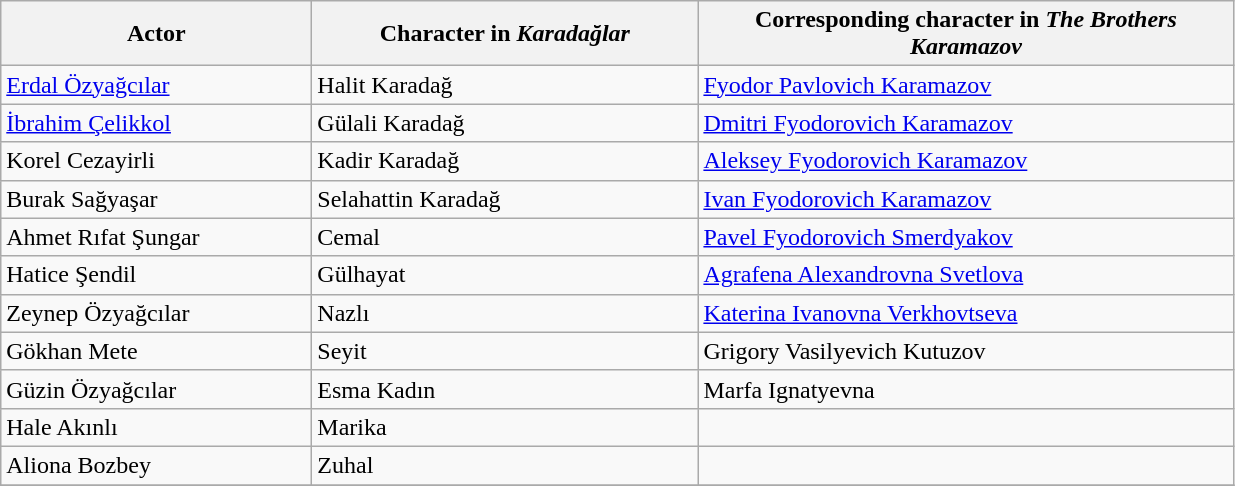<table class="wikitable">
<tr>
<th width="200">Actor</th>
<th width="250">Character in <em>Karadağlar</em></th>
<th width="350">Corresponding character in <em>The Brothers Karamazov</em></th>
</tr>
<tr>
<td><a href='#'>Erdal Özyağcılar</a></td>
<td>Halit Karadağ</td>
<td><a href='#'>Fyodor Pavlovich Karamazov</a></td>
</tr>
<tr>
<td><a href='#'>İbrahim Çelikkol</a></td>
<td>Gülali Karadağ</td>
<td><a href='#'>Dmitri Fyodorovich Karamazov</a></td>
</tr>
<tr>
<td>Korel Cezayirli</td>
<td>Kadir Karadağ</td>
<td><a href='#'>Aleksey Fyodorovich Karamazov</a></td>
</tr>
<tr>
<td>Burak Sağyaşar</td>
<td>Selahattin Karadağ</td>
<td><a href='#'>Ivan Fyodorovich Karamazov</a></td>
</tr>
<tr>
<td>Ahmet Rıfat Şungar</td>
<td>Cemal</td>
<td><a href='#'>Pavel Fyodorovich Smerdyakov</a></td>
</tr>
<tr>
<td>Hatice Şendil</td>
<td>Gülhayat</td>
<td><a href='#'>Agrafena Alexandrovna Svetlova</a></td>
</tr>
<tr>
<td>Zeynep Özyağcılar</td>
<td>Nazlı</td>
<td><a href='#'>Katerina Ivanovna Verkhovtseva</a></td>
</tr>
<tr>
<td>Gökhan Mete</td>
<td>Seyit</td>
<td>Grigory Vasilyevich Kutuzov</td>
</tr>
<tr>
<td>Güzin Özyağcılar</td>
<td>Esma Kadın</td>
<td>Marfa Ignatyevna</td>
</tr>
<tr>
<td>Hale Akınlı</td>
<td>Marika</td>
<td></td>
</tr>
<tr>
<td>Aliona Bozbey</td>
<td>Zuhal</td>
<td></td>
</tr>
<tr>
</tr>
</table>
